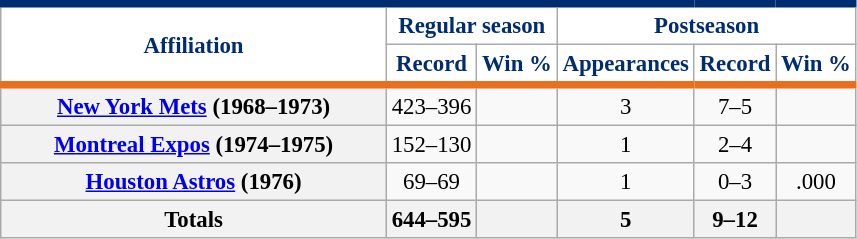<table class="wikitable sortable plainrowheaders" style="font-size: 95%; text-align:center;">
<tr>
<th rowspan="2" scope="col" style="background-color:#ffffff; border-top:#002d72 5px solid; border-bottom:#EB6E1F 5px solid; color:#002d72" width="250px">Affiliation</th>
<th colspan="2" scope="col" style="background-color:#ffffff; border-top:#002d72 5px solid; color:#002d72">Regular season</th>
<th colspan="3" scope="col" style="background-color:#ffffff; border-top:#002d72 5px solid; color:#002d72">Postseason</th>
</tr>
<tr>
<th scope="col" style="background-color:#ffffff; border-bottom:#EB6E1F 5px solid; color:#002d72">Record</th>
<th scope="col" style="background-color:#ffffff; border-bottom:#EB6E1F 5px solid; color:#002d72">Win %</th>
<th scope="col" style="background-color:#ffffff; border-bottom:#EB6E1F 5px solid; color:#002d72">Appearances</th>
<th scope="col" style="background-color:#ffffff; border-bottom:#EB6E1F 5px solid; color:#002d72">Record</th>
<th scope="col" style="background-color:#ffffff; border-bottom:#EB6E1F 5px solid; color:#002d72">Win %</th>
</tr>
<tr>
<th scope="row"><a href='#'>New York Mets</a> (1968–1973)</th>
<td>423–396</td>
<td></td>
<td>3</td>
<td>7–5</td>
<td></td>
</tr>
<tr>
<th scope="row"><a href='#'>Montreal Expos</a> (1974–1975)</th>
<td>152–130</td>
<td></td>
<td>1</td>
<td>2–4</td>
<td></td>
</tr>
<tr>
<th scope="row"><a href='#'>Houston Astros</a> (1976)</th>
<td>69–69</td>
<td></td>
<td>1</td>
<td>0–3</td>
<td>.000</td>
</tr>
<tr>
<th scope="row"><strong>Totals</strong></th>
<th>644–595</th>
<th></th>
<th>5</th>
<th>9–12</th>
<th></th>
</tr>
</table>
